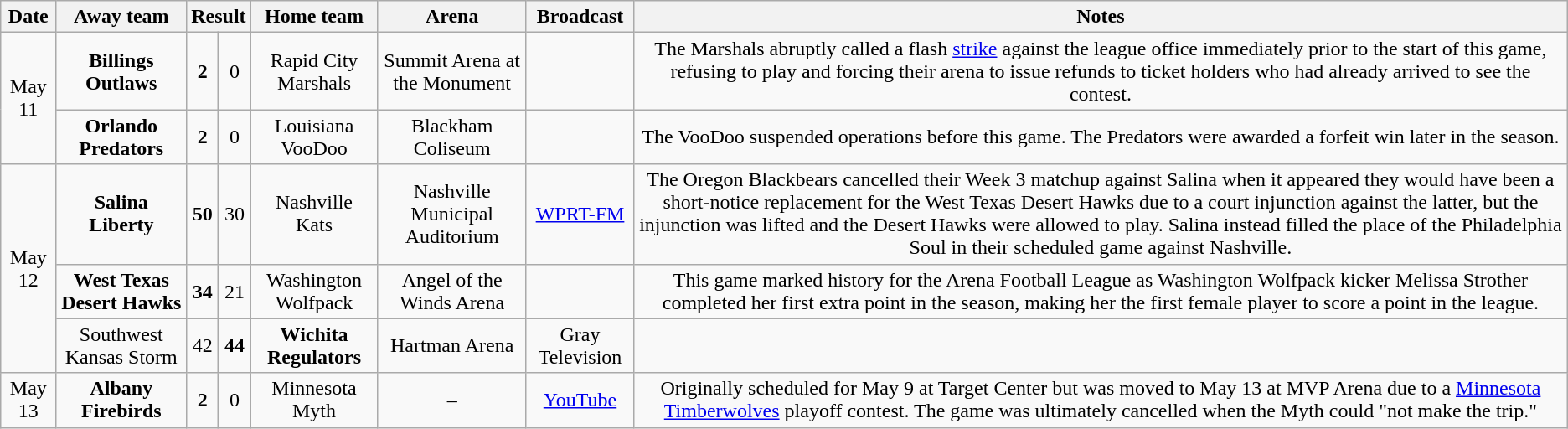<table class="wikitable" style="text-align:center;">
<tr>
<th>Date</th>
<th>Away team</th>
<th colspan="2">Result</th>
<th>Home team</th>
<th>Arena</th>
<th>Broadcast</th>
<th>Notes</th>
</tr>
<tr>
<td rowspan="2">May 11</td>
<td><strong>Billings Outlaws</strong></td>
<td><strong>2</strong></td>
<td>0</td>
<td>Rapid City Marshals</td>
<td>Summit Arena at the Monument</td>
<td></td>
<td>The Marshals abruptly called a flash <a href='#'>strike</a> against the league office immediately prior to the start of this game, refusing to play and forcing their arena to issue refunds to ticket holders who had already arrived to see the contest.</td>
</tr>
<tr>
<td><strong>Orlando Predators</strong></td>
<td><strong>2</strong></td>
<td>0</td>
<td>Louisiana VooDoo</td>
<td>Blackham Coliseum</td>
<td></td>
<td>The VooDoo suspended operations before this game. The Predators were awarded a forfeit win later in the season.</td>
</tr>
<tr>
<td rowspan="3">May 12</td>
<td><strong>Salina Liberty</strong></td>
<td><strong>50</strong></td>
<td>30</td>
<td>Nashville Kats</td>
<td>Nashville Municipal Auditorium</td>
<td><a href='#'>WPRT-FM</a></td>
<td>The Oregon Blackbears cancelled their Week 3 matchup against Salina when it appeared they would have been a short-notice replacement for the West Texas Desert Hawks due to a court injunction against the latter, but the injunction was lifted and the Desert Hawks were allowed to play. Salina instead filled the place of the Philadelphia Soul in their scheduled game against Nashville.</td>
</tr>
<tr>
<td><strong>West Texas Desert Hawks</strong></td>
<td><strong>34</strong></td>
<td>21</td>
<td>Washington Wolfpack</td>
<td>Angel of the Winds Arena</td>
<td></td>
<td>This game marked history for the Arena Football League as Washington Wolfpack kicker Melissa Strother completed her first extra point in the season, making her the first female player to score a point in the league.</td>
</tr>
<tr>
<td>Southwest Kansas Storm</td>
<td>42</td>
<td><strong>44</strong></td>
<td><strong>Wichita Regulators</strong></td>
<td>Hartman Arena</td>
<td>Gray Television </td>
<td></td>
</tr>
<tr>
<td rowspan="1">May 13</td>
<td><strong>Albany Firebirds</strong></td>
<td align="center"><strong>2</strong></td>
<td>0</td>
<td>Minnesota Myth</td>
<td>–</td>
<td><a href='#'>YouTube</a></td>
<td>Originally scheduled for May 9 at Target Center but was moved to May 13 at MVP Arena due to a <a href='#'>Minnesota Timberwolves</a> playoff contest. The game was ultimately cancelled when the Myth could "not make the trip."</td>
</tr>
</table>
